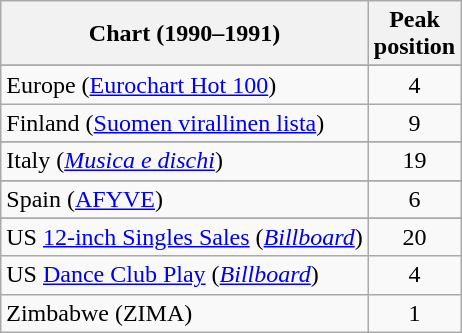<table class="wikitable sortable">
<tr>
<th>Chart (1990–1991)</th>
<th>Peak<br>position</th>
</tr>
<tr>
</tr>
<tr>
</tr>
<tr>
</tr>
<tr>
</tr>
<tr>
<td>Europe (<a href='#'>Eurochart Hot 100</a>)</td>
<td align="center">4</td>
</tr>
<tr>
<td>Finland (<a href='#'>Suomen virallinen lista</a>)</td>
<td align="center">9</td>
</tr>
<tr>
</tr>
<tr>
</tr>
<tr>
<td>Italy (<em><a href='#'>Musica e dischi</a></em>)</td>
<td align="center">19</td>
</tr>
<tr>
</tr>
<tr>
</tr>
<tr>
</tr>
<tr>
<td>Spain (<a href='#'>AFYVE</a>)</td>
<td align="center">6</td>
</tr>
<tr>
</tr>
<tr>
</tr>
<tr>
</tr>
<tr>
<td>US <a href='#'>12-inch Singles Sales</a> (<em><a href='#'>Billboard</a></em>)</td>
<td align="center">20</td>
</tr>
<tr>
<td>US <a href='#'>Dance Club Play</a> (<em><a href='#'>Billboard</a></em>)</td>
<td align="center">4</td>
</tr>
<tr>
<td>Zimbabwe (ZIMA)</td>
<td align="center">1</td>
</tr>
</table>
